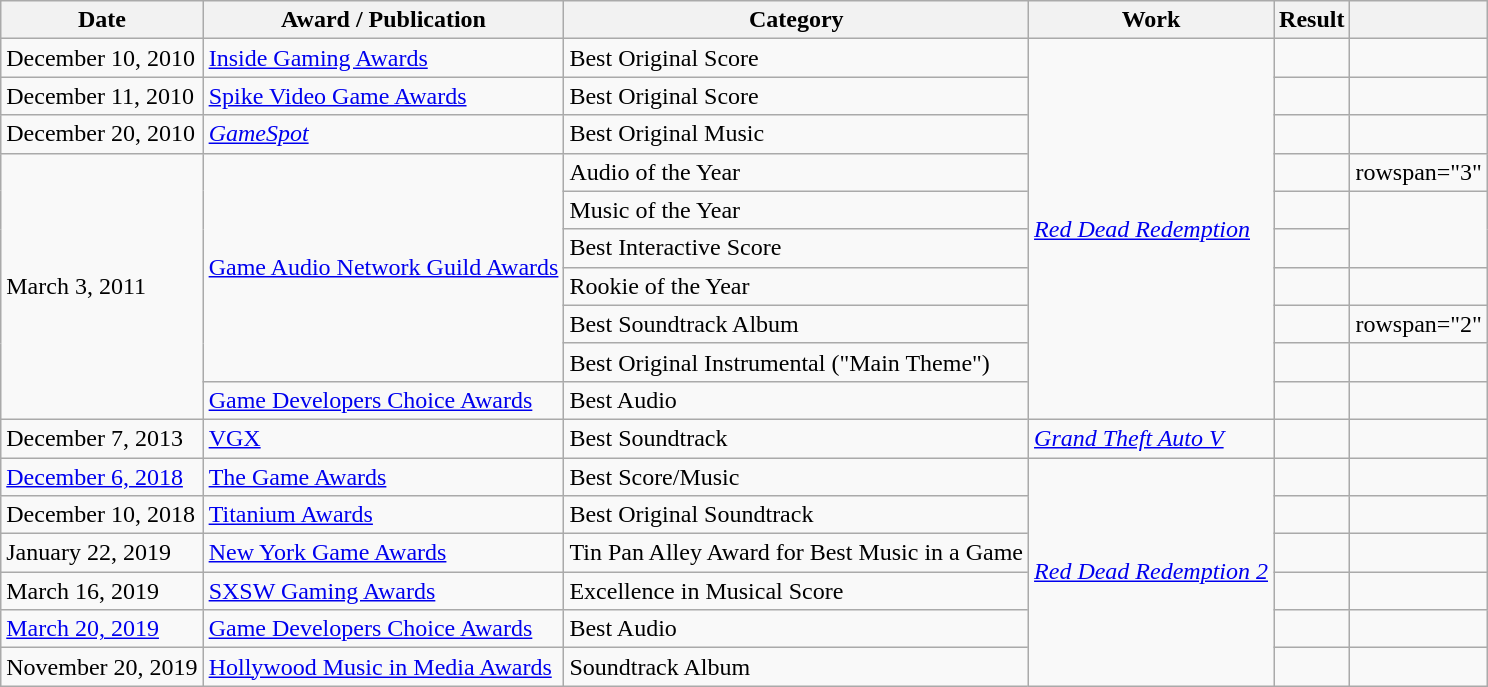<table class="wikitable plainrowheaders sortable">
<tr>
<th scope="col">Date</th>
<th scope="col">Award / Publication</th>
<th scope="col">Category</th>
<th scope="col">Work</th>
<th scope="col">Result</th>
<th scope="col" class="unsortable"></th>
</tr>
<tr>
<td>December 10, 2010</td>
<td><a href='#'>Inside Gaming Awards</a></td>
<td>Best Original Score</td>
<td rowspan="10"><em><a href='#'>Red Dead Redemption</a></em></td>
<td></td>
<td></td>
</tr>
<tr>
<td>December 11, 2010</td>
<td><a href='#'>Spike Video Game Awards</a></td>
<td>Best Original Score</td>
<td></td>
<td></td>
</tr>
<tr>
<td>December 20, 2010</td>
<td><em><a href='#'>GameSpot</a></em></td>
<td>Best Original Music</td>
<td></td>
<td></td>
</tr>
<tr>
<td rowspan="7">March 3, 2011</td>
<td rowspan="6"><a href='#'>Game Audio Network Guild Awards</a></td>
<td>Audio of the Year</td>
<td></td>
<td>rowspan="3" </td>
</tr>
<tr>
<td>Music of the Year</td>
<td></td>
</tr>
<tr>
<td>Best Interactive Score</td>
<td></td>
</tr>
<tr>
<td>Rookie of the Year</td>
<td></td>
<td></td>
</tr>
<tr>
<td>Best Soundtrack Album</td>
<td></td>
<td>rowspan="2" </td>
</tr>
<tr>
<td>Best Original Instrumental ("Main Theme")</td>
<td></td>
</tr>
<tr>
<td><a href='#'>Game Developers Choice Awards</a></td>
<td>Best Audio</td>
<td></td>
<td></td>
</tr>
<tr>
<td>December 7, 2013</td>
<td><a href='#'>VGX</a></td>
<td>Best Soundtrack</td>
<td><em><a href='#'>Grand Theft Auto V</a></em></td>
<td></td>
<td></td>
</tr>
<tr>
<td><a href='#'>December 6, 2018</a></td>
<td><a href='#'>The Game Awards</a></td>
<td>Best Score/Music</td>
<td rowspan="6"><em><a href='#'>Red Dead Redemption 2</a></em></td>
<td></td>
<td></td>
</tr>
<tr>
<td>December 10, 2018</td>
<td><a href='#'>Titanium Awards</a></td>
<td>Best Original Soundtrack</td>
<td></td>
<td></td>
</tr>
<tr>
<td>January 22, 2019</td>
<td><a href='#'>New York Game Awards</a></td>
<td>Tin Pan Alley Award for Best Music in a Game</td>
<td></td>
<td></td>
</tr>
<tr>
<td>March 16, 2019</td>
<td><a href='#'>SXSW Gaming Awards</a></td>
<td>Excellence in Musical Score</td>
<td></td>
<td></td>
</tr>
<tr>
<td><a href='#'>March 20, 2019</a></td>
<td><a href='#'>Game Developers Choice Awards</a></td>
<td>Best Audio</td>
<td></td>
<td></td>
</tr>
<tr>
<td>November 20, 2019</td>
<td><a href='#'>Hollywood Music in Media Awards</a></td>
<td>Soundtrack Album</td>
<td></td>
<td></td>
</tr>
</table>
